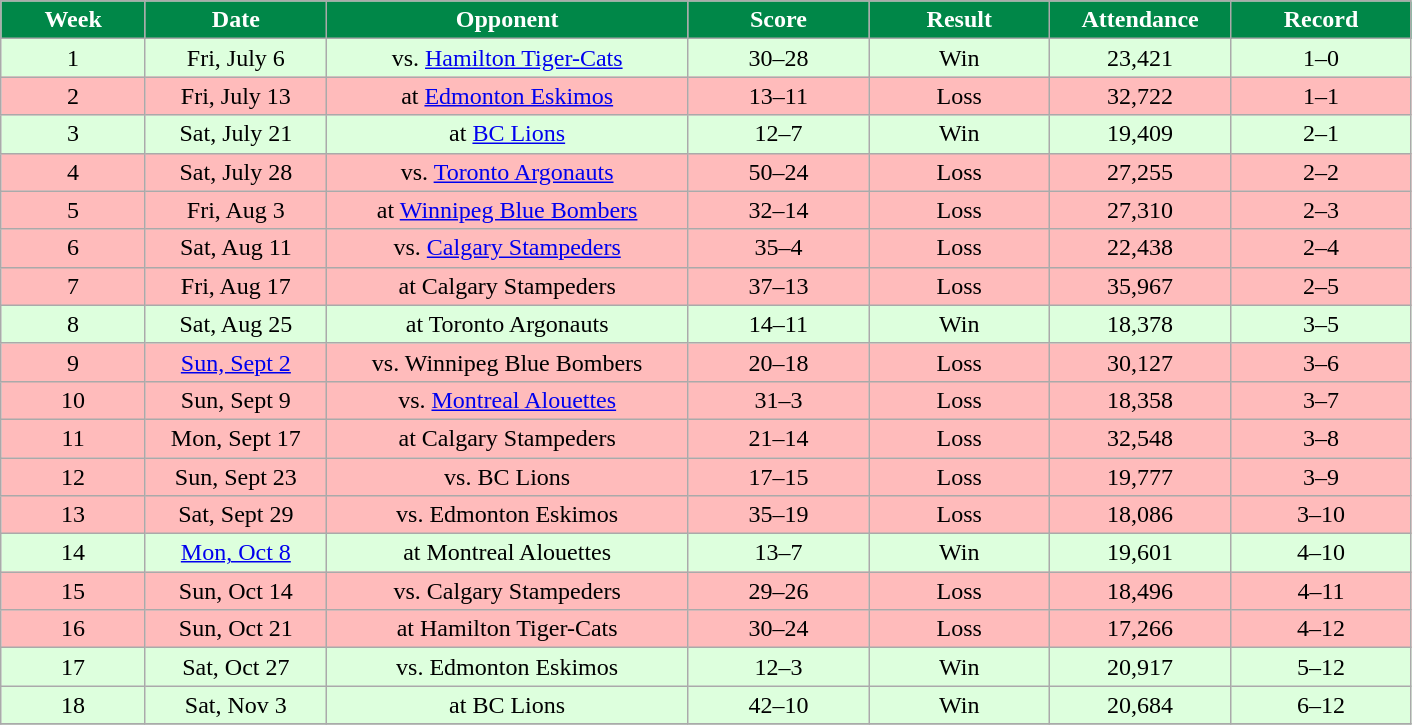<table class="wikitable sortable">
<tr>
<th style="background:#008748;color:White;"  width="8%">Week</th>
<th style="background:#008748;color:White;"  width="10%">Date</th>
<th style="background:#008748;color:White;"  width="20%">Opponent</th>
<th style="background:#008748;color:White;"  width="10%">Score</th>
<th style="background:#008748;color:White;"  width="10%">Result</th>
<th style="background:#008748;color:White;"  width="10%">Attendance</th>
<th style="background:#008748;color:White;"  width="10%">Record</th>
</tr>
<tr align="center" bgcolor="#DDFFDD">
<td>1</td>
<td>Fri, July 6</td>
<td>vs. <a href='#'>Hamilton Tiger-Cats</a></td>
<td>30–28</td>
<td>Win</td>
<td>23,421</td>
<td>1–0</td>
</tr>
<tr align="center" bgcolor="#ffbbbb">
<td>2</td>
<td>Fri, July 13</td>
<td>at <a href='#'>Edmonton Eskimos</a></td>
<td>13–11</td>
<td>Loss</td>
<td>32,722</td>
<td>1–1</td>
</tr>
<tr align="center" bgcolor="#DDFFDD">
<td>3</td>
<td>Sat, July 21</td>
<td>at <a href='#'>BC Lions</a></td>
<td>12–7</td>
<td>Win</td>
<td>19,409</td>
<td>2–1</td>
</tr>
<tr align="center" bgcolor="#ffbbbb">
<td>4</td>
<td>Sat, July 28</td>
<td>vs. <a href='#'>Toronto Argonauts</a></td>
<td>50–24</td>
<td>Loss</td>
<td>27,255</td>
<td>2–2</td>
</tr>
<tr align="center" bgcolor="#ffbbbb">
<td>5</td>
<td>Fri, Aug 3</td>
<td>at <a href='#'>Winnipeg Blue Bombers</a></td>
<td>32–14</td>
<td>Loss</td>
<td>27,310</td>
<td>2–3</td>
</tr>
<tr align="center" bgcolor="#ffbbbb">
<td>6</td>
<td>Sat, Aug 11</td>
<td>vs. <a href='#'>Calgary Stampeders</a></td>
<td>35–4</td>
<td>Loss</td>
<td>22,438</td>
<td>2–4</td>
</tr>
<tr align="center" bgcolor="#ffbbbb">
<td>7</td>
<td>Fri, Aug 17</td>
<td>at Calgary Stampeders</td>
<td>37–13</td>
<td>Loss</td>
<td>35,967</td>
<td>2–5</td>
</tr>
<tr align="center" bgcolor="#DDFFDD">
<td>8</td>
<td>Sat, Aug 25</td>
<td>at Toronto Argonauts</td>
<td>14–11</td>
<td>Win</td>
<td>18,378</td>
<td>3–5</td>
</tr>
<tr align="center" bgcolor="#ffbbbb">
<td>9</td>
<td><a href='#'>Sun, Sept 2</a></td>
<td>vs. Winnipeg Blue Bombers</td>
<td>20–18</td>
<td>Loss</td>
<td>30,127</td>
<td>3–6</td>
</tr>
<tr align="center" bgcolor="#ffbbbb">
<td>10</td>
<td>Sun, Sept 9</td>
<td>vs. <a href='#'>Montreal Alouettes</a></td>
<td>31–3</td>
<td>Loss</td>
<td>18,358</td>
<td>3–7</td>
</tr>
<tr align="center" bgcolor="#ffbbbb">
<td>11</td>
<td>Mon, Sept 17</td>
<td>at Calgary Stampeders</td>
<td>21–14</td>
<td>Loss</td>
<td>32,548</td>
<td>3–8</td>
</tr>
<tr align="center" bgcolor="#ffbbbb">
<td>12</td>
<td>Sun, Sept 23</td>
<td>vs. BC Lions</td>
<td>17–15</td>
<td>Loss</td>
<td>19,777</td>
<td>3–9</td>
</tr>
<tr align="center" bgcolor="#ffbbbb">
<td>13</td>
<td>Sat, Sept 29</td>
<td>vs. Edmonton Eskimos</td>
<td>35–19</td>
<td>Loss</td>
<td>18,086</td>
<td>3–10</td>
</tr>
<tr align="center" bgcolor="#DDFFDD">
<td>14</td>
<td><a href='#'>Mon, Oct 8</a></td>
<td>at Montreal Alouettes</td>
<td>13–7</td>
<td>Win</td>
<td>19,601</td>
<td>4–10</td>
</tr>
<tr align="center" bgcolor="#ffbbbb">
<td>15</td>
<td>Sun, Oct 14</td>
<td>vs. Calgary Stampeders</td>
<td>29–26</td>
<td>Loss</td>
<td>18,496</td>
<td>4–11</td>
</tr>
<tr align="center" bgcolor="#ffbbbb">
<td>16</td>
<td>Sun, Oct 21</td>
<td>at Hamilton Tiger-Cats</td>
<td>30–24</td>
<td>Loss</td>
<td>17,266</td>
<td>4–12</td>
</tr>
<tr align="center" bgcolor="#DDFFDD">
<td>17</td>
<td>Sat, Oct 27</td>
<td>vs. Edmonton Eskimos</td>
<td>12–3</td>
<td>Win</td>
<td>20,917</td>
<td>5–12</td>
</tr>
<tr align="center" bgcolor="#DDFFDD">
<td>18</td>
<td>Sat, Nov 3</td>
<td>at BC Lions</td>
<td>42–10</td>
<td>Win</td>
<td>20,684</td>
<td>6–12</td>
</tr>
<tr>
</tr>
</table>
